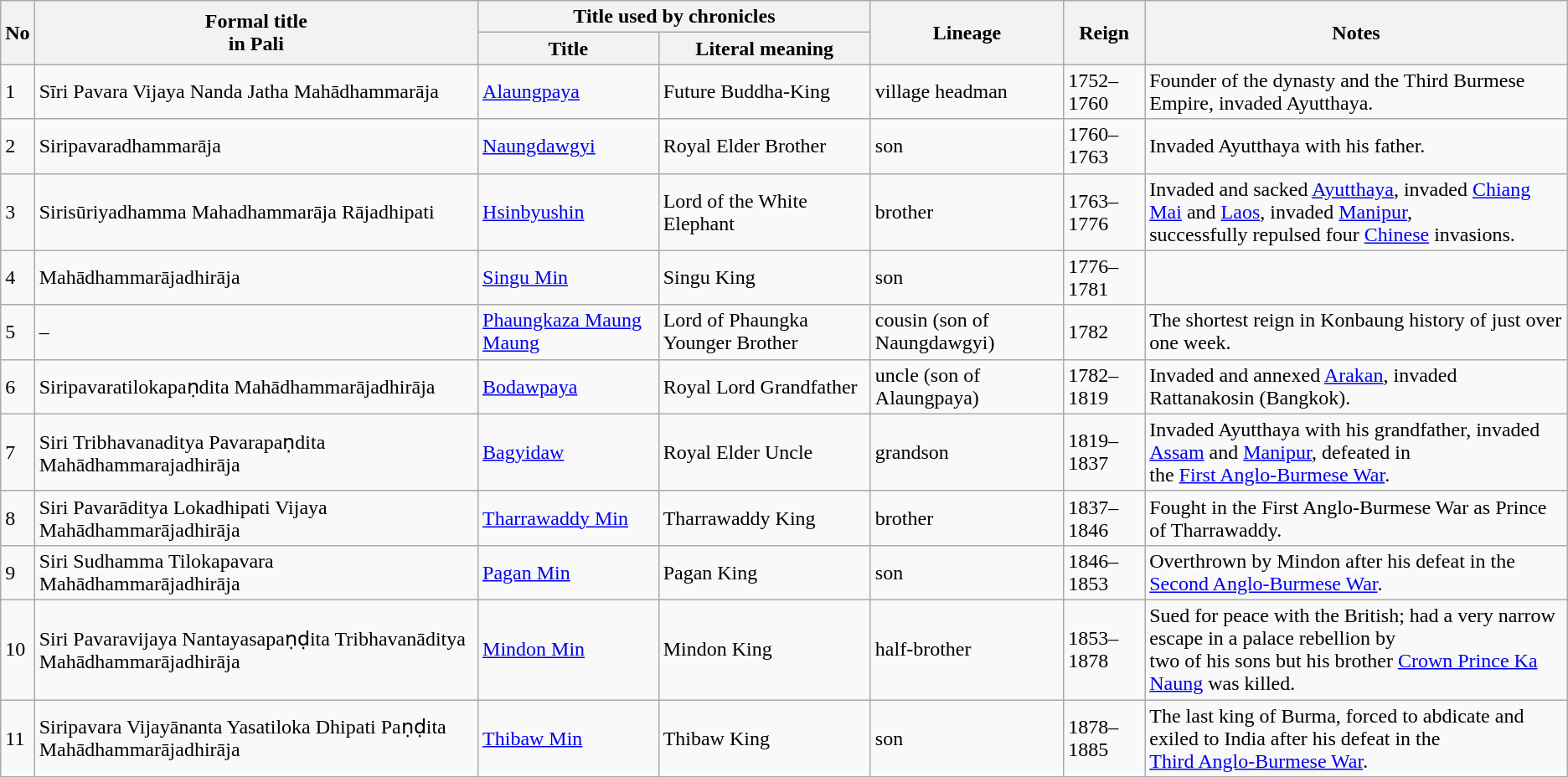<table class="wikitable">
<tr>
<th rowspan="2">No</th>
<th rowspan="2">Formal title<br>in Pali</th>
<th colspan="2">Title used by chronicles</th>
<th rowspan="2">Lineage</th>
<th rowspan="2">Reign</th>
<th rowspan="2">Notes</th>
</tr>
<tr>
<th>Title</th>
<th>Literal meaning</th>
</tr>
<tr>
<td>1</td>
<td>Sīri Pavara Vijaya Nanda Jatha Mahādhammarāja</td>
<td><a href='#'>Alaungpaya</a></td>
<td>Future Buddha-King</td>
<td>village headman</td>
<td>1752–1760</td>
<td>Founder of the dynasty and the Third Burmese Empire, invaded Ayutthaya.</td>
</tr>
<tr>
<td>2</td>
<td>Siripavaradhammarāja</td>
<td><a href='#'>Naungdawgyi</a></td>
<td>Royal Elder Brother</td>
<td>son</td>
<td>1760–1763</td>
<td>Invaded Ayutthaya with his father.</td>
</tr>
<tr>
<td>3</td>
<td>Sirisūriyadhamma Mahadhammarāja Rājadhipati</td>
<td><a href='#'>Hsinbyushin</a></td>
<td>Lord of the White Elephant</td>
<td>brother</td>
<td>1763–1776</td>
<td>Invaded and sacked <a href='#'>Ayutthaya</a>, invaded <a href='#'>Chiang Mai</a> and <a href='#'>Laos</a>, invaded <a href='#'>Manipur</a>,<br>successfully repulsed four <a href='#'>Chinese</a> invasions.</td>
</tr>
<tr>
<td>4</td>
<td>Mahādhammarājadhirāja</td>
<td><a href='#'>Singu Min</a></td>
<td>Singu King</td>
<td>son</td>
<td>1776–1781</td>
<td></td>
</tr>
<tr>
<td>5</td>
<td>–</td>
<td><a href='#'>Phaungkaza Maung Maung</a></td>
<td>Lord of Phaungka Younger Brother</td>
<td>cousin (son of Naungdawgyi)</td>
<td>1782</td>
<td>The shortest reign in Konbaung history of just over one week.</td>
</tr>
<tr>
<td>6</td>
<td>Siripavaratilokapaṇdita Mahādhammarājadhirāja</td>
<td><a href='#'>Bodawpaya</a></td>
<td>Royal Lord Grandfather</td>
<td>uncle (son of Alaungpaya)</td>
<td>1782–1819</td>
<td>Invaded and annexed <a href='#'>Arakan</a>, invaded Rattanakosin (Bangkok).</td>
</tr>
<tr>
<td>7</td>
<td>Siri Tribhavanaditya Pavarapaṇdita Mahādhammarajadhirāja</td>
<td><a href='#'>Bagyidaw</a></td>
<td>Royal Elder Uncle</td>
<td>grandson</td>
<td>1819–1837</td>
<td>Invaded Ayutthaya with his grandfather, invaded <a href='#'>Assam</a> and <a href='#'>Manipur</a>, defeated in<br>the <a href='#'>First Anglo-Burmese War</a>.</td>
</tr>
<tr>
<td>8</td>
<td>Siri Pavarāditya Lokadhipati Vijaya Mahādhammarājadhirāja</td>
<td><a href='#'>Tharrawaddy Min</a></td>
<td>Tharrawaddy King</td>
<td>brother</td>
<td>1837–1846</td>
<td>Fought in the First Anglo-Burmese War as Prince of Tharrawaddy.</td>
</tr>
<tr>
<td>9</td>
<td>Siri Sudhamma Tilokapavara Mahādhammarājadhirāja</td>
<td><a href='#'>Pagan Min</a></td>
<td>Pagan King</td>
<td>son</td>
<td>1846–1853</td>
<td>Overthrown by Mindon after his defeat in the <a href='#'>Second Anglo-Burmese War</a>.</td>
</tr>
<tr>
<td>10</td>
<td>Siri Pavaravijaya Nantayasapaṇḍita Tribhavanāditya Mahādhammarājadhirāja</td>
<td><a href='#'>Mindon Min</a></td>
<td>Mindon King</td>
<td>half-brother</td>
<td>1853–1878</td>
<td>Sued for peace with the British; had a very narrow escape in a palace rebellion by<br>two of his sons but his brother <a href='#'>Crown Prince Ka Naung</a> was killed.</td>
</tr>
<tr>
<td>11</td>
<td>Siripavara Vijayānanta Yasatiloka Dhipati Paṇḍita Mahādhammarājadhirāja</td>
<td><a href='#'>Thibaw Min</a></td>
<td>Thibaw King</td>
<td>son</td>
<td>1878–1885</td>
<td>The last king of Burma, forced to abdicate and exiled to India after his defeat in the<br><a href='#'>Third Anglo-Burmese War</a>.</td>
</tr>
<tr>
</tr>
</table>
